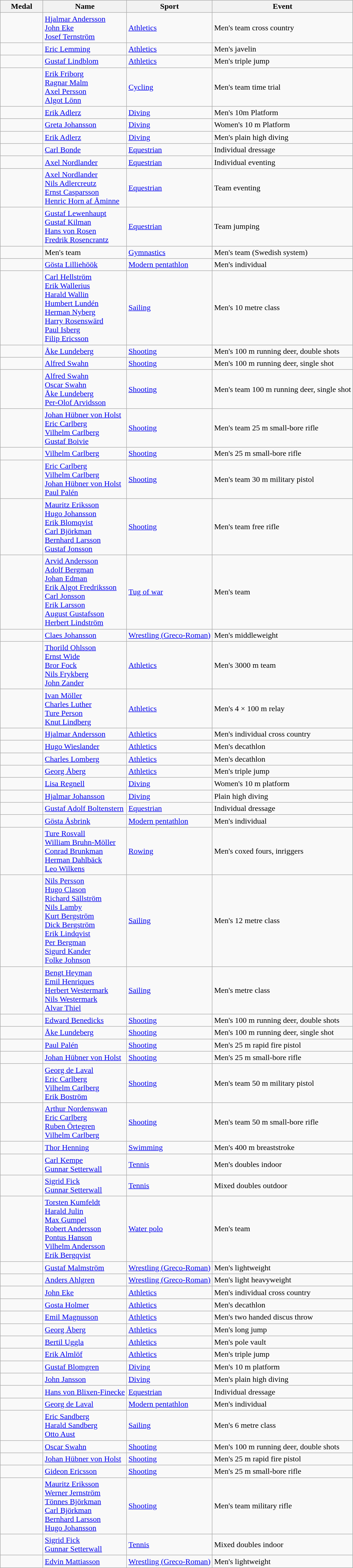<table class="wikitable sortable">
<tr>
<th style="width:5em;">Medal</th>
<th>Name</th>
<th>Sport</th>
<th>Event</th>
</tr>
<tr>
<td></td>
<td><a href='#'>Hjalmar Andersson</a><br><a href='#'>John Eke</a><br><a href='#'>Josef Ternström</a></td>
<td><a href='#'>Athletics</a></td>
<td>Men's team cross country</td>
</tr>
<tr>
<td></td>
<td><a href='#'>Eric Lemming</a></td>
<td><a href='#'>Athletics</a></td>
<td>Men's javelin</td>
</tr>
<tr>
<td></td>
<td><a href='#'>Gustaf Lindblom</a></td>
<td><a href='#'>Athletics</a></td>
<td>Men's triple jump</td>
</tr>
<tr>
<td></td>
<td><a href='#'>Erik Friborg</a><br><a href='#'>Ragnar Malm</a><br><a href='#'>Axel Persson</a><br><a href='#'>Algot Lönn</a></td>
<td><a href='#'>Cycling</a></td>
<td>Men's team time trial</td>
</tr>
<tr>
<td></td>
<td><a href='#'>Erik Adlerz</a></td>
<td><a href='#'>Diving</a></td>
<td>Men's 10m Platform</td>
</tr>
<tr>
<td></td>
<td><a href='#'>Greta Johansson</a></td>
<td><a href='#'>Diving</a></td>
<td>Women's 10 m Platform</td>
</tr>
<tr>
<td></td>
<td><a href='#'>Erik Adlerz</a></td>
<td><a href='#'>Diving</a></td>
<td>Men's plain high diving</td>
</tr>
<tr>
<td></td>
<td><a href='#'>Carl Bonde</a></td>
<td><a href='#'>Equestrian</a></td>
<td>Individual dressage</td>
</tr>
<tr>
<td></td>
<td><a href='#'>Axel Nordlander</a></td>
<td><a href='#'>Equestrian</a></td>
<td>Individual eventing</td>
</tr>
<tr>
<td></td>
<td><a href='#'>Axel Nordlander</a><br><a href='#'>Nils Adlercreutz</a><br><a href='#'>Ernst Casparsson</a><br><a href='#'>Henric Horn af Åminne</a></td>
<td><a href='#'>Equestrian</a></td>
<td>Team eventing</td>
</tr>
<tr>
<td></td>
<td><a href='#'>Gustaf Lewenhaupt</a><br><a href='#'>Gustaf Kilman</a><br><a href='#'>Hans von Rosen</a><br><a href='#'>Fredrik Rosencrantz</a></td>
<td><a href='#'>Equestrian</a></td>
<td>Team jumping</td>
</tr>
<tr>
<td></td>
<td>Men's team<br></td>
<td><a href='#'>Gymnastics</a></td>
<td>Men's team (Swedish system)</td>
</tr>
<tr>
<td></td>
<td><a href='#'>Gösta Lilliehöök</a></td>
<td><a href='#'>Modern pentathlon</a></td>
<td>Men's individual</td>
</tr>
<tr>
<td></td>
<td><a href='#'>Carl Hellström</a><br><a href='#'>Erik Wallerius</a><br><a href='#'>Harald Wallin</a><br><a href='#'>Humbert Lundén</a><br><a href='#'>Herman Nyberg</a><br><a href='#'>Harry Rosenswärd</a><br><a href='#'>Paul Isberg</a><br><a href='#'>Filip Ericsson</a></td>
<td><a href='#'>Sailing</a></td>
<td>Men's 10 metre class</td>
</tr>
<tr>
<td></td>
<td><a href='#'>Åke Lundeberg</a></td>
<td><a href='#'>Shooting</a></td>
<td>Men's 100 m running deer, double shots</td>
</tr>
<tr>
<td></td>
<td><a href='#'>Alfred Swahn</a></td>
<td><a href='#'>Shooting</a></td>
<td>Men's 100 m running deer, single shot</td>
</tr>
<tr>
<td></td>
<td><a href='#'>Alfred Swahn</a><br><a href='#'>Oscar Swahn</a><br><a href='#'>Åke Lundeberg</a><br><a href='#'>Per-Olof Arvidsson</a></td>
<td><a href='#'>Shooting</a></td>
<td>Men's team 100 m running deer, single shot</td>
</tr>
<tr>
<td></td>
<td><a href='#'>Johan Hübner von Holst</a><br><a href='#'>Eric Carlberg</a><br><a href='#'>Vilhelm Carlberg</a><br><a href='#'>Gustaf Boivie</a></td>
<td><a href='#'>Shooting</a></td>
<td>Men's team 25 m small-bore rifle</td>
</tr>
<tr>
<td></td>
<td><a href='#'>Vilhelm Carlberg</a></td>
<td><a href='#'>Shooting</a></td>
<td>Men's 25 m small-bore rifle</td>
</tr>
<tr>
<td></td>
<td><a href='#'>Eric Carlberg</a><br><a href='#'>Vilhelm Carlberg</a><br><a href='#'>Johan Hübner von Holst</a><br><a href='#'>Paul Palén</a></td>
<td><a href='#'>Shooting</a></td>
<td>Men's team 30 m military pistol</td>
</tr>
<tr>
<td></td>
<td><a href='#'>Mauritz Eriksson</a><br><a href='#'>Hugo Johansson</a><br><a href='#'>Erik Blomqvist</a><br><a href='#'>Carl Björkman</a><br><a href='#'>Bernhard Larsson</a><br><a href='#'>Gustaf Jonsson</a></td>
<td><a href='#'>Shooting</a></td>
<td>Men's team free rifle</td>
</tr>
<tr>
<td></td>
<td><a href='#'>Arvid Andersson</a><br><a href='#'>Adolf Bergman</a><br><a href='#'>Johan Edman</a><br><a href='#'>Erik Algot Fredriksson</a><br><a href='#'>Carl Jonsson</a><br><a href='#'>Erik Larsson</a><br><a href='#'>August Gustafsson</a><br><a href='#'>Herbert Lindström</a></td>
<td><a href='#'>Tug of war</a></td>
<td>Men's team</td>
</tr>
<tr>
<td></td>
<td><a href='#'>Claes Johansson</a></td>
<td><a href='#'>Wrestling (Greco-Roman)</a></td>
<td>Men's middleweight</td>
</tr>
<tr>
<td></td>
<td><a href='#'>Thorild Ohlsson</a><br><a href='#'>Ernst Wide</a><br><a href='#'>Bror Fock</a><br><a href='#'>Nils Frykberg</a><br><a href='#'>John Zander</a></td>
<td><a href='#'>Athletics</a></td>
<td>Men's 3000 m team</td>
</tr>
<tr>
<td></td>
<td><a href='#'>Ivan Möller</a><br><a href='#'>Charles Luther</a><br><a href='#'>Ture Person</a><br><a href='#'>Knut Lindberg</a></td>
<td><a href='#'>Athletics</a></td>
<td>Men's 4 × 100 m relay</td>
</tr>
<tr>
<td></td>
<td><a href='#'>Hjalmar Andersson</a></td>
<td><a href='#'>Athletics</a></td>
<td>Men's individual cross country</td>
</tr>
<tr>
<td></td>
<td><a href='#'>Hugo Wieslander</a></td>
<td><a href='#'>Athletics</a></td>
<td>Men's decathlon</td>
</tr>
<tr>
<td></td>
<td><a href='#'>Charles Lomberg</a></td>
<td><a href='#'>Athletics</a></td>
<td>Men's decathlon</td>
</tr>
<tr>
<td></td>
<td><a href='#'>Georg Åberg</a></td>
<td><a href='#'>Athletics</a></td>
<td>Men's triple jump</td>
</tr>
<tr>
<td></td>
<td><a href='#'>Lisa Regnell</a></td>
<td><a href='#'>Diving</a></td>
<td>Women's 10 m platform</td>
</tr>
<tr>
<td></td>
<td><a href='#'>Hjalmar Johansson</a></td>
<td><a href='#'>Diving</a></td>
<td>Plain high diving</td>
</tr>
<tr>
<td></td>
<td><a href='#'>Gustaf Adolf Boltenstern</a></td>
<td><a href='#'>Equestrian</a></td>
<td>Individual dressage</td>
</tr>
<tr>
<td></td>
<td><a href='#'>Gösta Åsbrink</a></td>
<td><a href='#'>Modern pentathlon</a></td>
<td>Men's individual</td>
</tr>
<tr>
<td></td>
<td><a href='#'>Ture Rosvall</a><br><a href='#'>William Bruhn-Möller</a><br><a href='#'>Conrad Brunkman</a><br><a href='#'>Herman Dahlbäck</a><br><a href='#'>Leo Wilkens</a></td>
<td><a href='#'>Rowing</a></td>
<td>Men's coxed fours, inriggers</td>
</tr>
<tr>
<td></td>
<td><a href='#'>Nils Persson</a><br><a href='#'>Hugo Clason</a><br><a href='#'>Richard Sällström</a><br><a href='#'>Nils Lamby</a><br><a href='#'>Kurt Bergström</a><br><a href='#'>Dick Bergström</a><br><a href='#'>Erik Lindqvist</a><br><a href='#'>Per Bergman</a><br><a href='#'>Sigurd Kander</a><br><a href='#'>Folke Johnson</a></td>
<td><a href='#'>Sailing</a></td>
<td>Men's 12 metre class</td>
</tr>
<tr>
<td></td>
<td><a href='#'>Bengt Heyman</a><br><a href='#'>Emil Henriques</a><br><a href='#'>Herbert Westermark</a><br><a href='#'>Nils Westermark</a><br><a href='#'>Alvar Thiel</a></td>
<td><a href='#'>Sailing</a></td>
<td>Men's metre class</td>
</tr>
<tr>
<td></td>
<td><a href='#'>Edward Benedicks</a></td>
<td><a href='#'>Shooting</a></td>
<td>Men's 100 m running deer, double shots</td>
</tr>
<tr>
<td></td>
<td><a href='#'>Åke Lundeberg</a></td>
<td><a href='#'>Shooting</a></td>
<td>Men's 100 m running deer, single shot</td>
</tr>
<tr>
<td></td>
<td><a href='#'>Paul Palén</a></td>
<td><a href='#'>Shooting</a></td>
<td>Men's 25 m rapid fire pistol</td>
</tr>
<tr>
<td></td>
<td><a href='#'>Johan Hübner von Holst</a></td>
<td><a href='#'>Shooting</a></td>
<td>Men's 25 m small-bore rifle</td>
</tr>
<tr>
<td></td>
<td><a href='#'>Georg de Laval</a><br><a href='#'>Eric Carlberg</a><br><a href='#'>Vilhelm Carlberg</a><br><a href='#'>Erik Boström</a></td>
<td><a href='#'>Shooting</a></td>
<td>Men's team 50 m military pistol</td>
</tr>
<tr>
<td></td>
<td><a href='#'>Arthur Nordenswan</a><br><a href='#'>Eric Carlberg</a><br><a href='#'>Ruben Örtegren</a><br><a href='#'>Vilhelm Carlberg</a></td>
<td><a href='#'>Shooting</a></td>
<td>Men's team 50 m small-bore rifle</td>
</tr>
<tr>
<td></td>
<td><a href='#'>Thor Henning</a></td>
<td><a href='#'>Swimming</a></td>
<td>Men's 400 m breaststroke</td>
</tr>
<tr>
<td></td>
<td><a href='#'>Carl Kempe</a><br><a href='#'>Gunnar Setterwall</a></td>
<td><a href='#'>Tennis</a></td>
<td>Men's doubles indoor</td>
</tr>
<tr>
<td></td>
<td><a href='#'>Sigrid Fick</a><br><a href='#'>Gunnar Setterwall</a></td>
<td><a href='#'>Tennis</a></td>
<td>Mixed doubles outdoor</td>
</tr>
<tr>
<td></td>
<td><a href='#'>Torsten Kumfeldt</a><br><a href='#'>Harald Julin</a><br><a href='#'>Max Gumpel</a><br><a href='#'>Robert Andersson</a><br><a href='#'>Pontus Hanson</a><br><a href='#'>Vilhelm Andersson</a><br><a href='#'>Erik Bergqvist</a></td>
<td><a href='#'>Water polo</a></td>
<td>Men's team</td>
</tr>
<tr>
<td></td>
<td><a href='#'>Gustaf Malmström</a></td>
<td><a href='#'>Wrestling (Greco-Roman)</a></td>
<td>Men's lightweight</td>
</tr>
<tr>
<td></td>
<td><a href='#'>Anders Ahlgren</a></td>
<td><a href='#'>Wrestling (Greco-Roman)</a></td>
<td>Men's light heavyweight</td>
</tr>
<tr>
<td></td>
<td><a href='#'>John Eke</a></td>
<td><a href='#'>Athletics</a></td>
<td>Men's individual cross country</td>
</tr>
<tr>
<td></td>
<td><a href='#'>Gosta Holmer</a></td>
<td><a href='#'>Athletics</a></td>
<td>Men's decathlon</td>
</tr>
<tr>
<td></td>
<td><a href='#'>Emil Magnusson</a></td>
<td><a href='#'>Athletics</a></td>
<td>Men's two handed discus throw</td>
</tr>
<tr>
<td></td>
<td><a href='#'>Georg Åberg</a></td>
<td><a href='#'>Athletics</a></td>
<td>Men's long jump</td>
</tr>
<tr>
<td></td>
<td><a href='#'>Bertil Uggla</a></td>
<td><a href='#'>Athletics</a></td>
<td>Men's pole vault</td>
</tr>
<tr>
<td></td>
<td><a href='#'>Erik Almlöf</a></td>
<td><a href='#'>Athletics</a></td>
<td>Men's triple jump</td>
</tr>
<tr>
<td></td>
<td><a href='#'>Gustaf Blomgren</a></td>
<td><a href='#'>Diving</a></td>
<td>Men's 10 m platform</td>
</tr>
<tr>
<td></td>
<td><a href='#'>John Jansson</a></td>
<td><a href='#'>Diving</a></td>
<td>Men's plain high diving</td>
</tr>
<tr>
<td></td>
<td><a href='#'>Hans von Blixen-Finecke</a></td>
<td><a href='#'>Equestrian</a></td>
<td>Individual dressage</td>
</tr>
<tr>
<td></td>
<td><a href='#'>Georg de Laval</a></td>
<td><a href='#'>Modern pentathlon</a></td>
<td>Men's individual</td>
</tr>
<tr>
<td></td>
<td><a href='#'>Eric Sandberg</a><br><a href='#'>Harald Sandberg</a><br><a href='#'>Otto Aust</a></td>
<td><a href='#'>Sailing</a></td>
<td>Men's 6 metre class</td>
</tr>
<tr>
<td></td>
<td><a href='#'>Oscar Swahn</a></td>
<td><a href='#'>Shooting</a></td>
<td>Men's 100 m running deer, double shots</td>
</tr>
<tr>
<td></td>
<td><a href='#'>Johan Hübner von Holst</a></td>
<td><a href='#'>Shooting</a></td>
<td>Men's 25 m rapid fire pistol</td>
</tr>
<tr>
<td></td>
<td><a href='#'>Gideon Ericsson</a></td>
<td><a href='#'>Shooting</a></td>
<td>Men's 25 m small-bore rifle</td>
</tr>
<tr>
<td></td>
<td><a href='#'>Mauritz Eriksson</a><br><a href='#'>Werner Jernström</a><br><a href='#'>Tönnes Björkman</a><br><a href='#'>Carl Björkman</a><br><a href='#'>Bernhard Larsson</a><br><a href='#'>Hugo Johansson</a></td>
<td><a href='#'>Shooting</a></td>
<td>Men's team military rifle</td>
</tr>
<tr>
<td></td>
<td><a href='#'>Sigrid Fick</a><br><a href='#'>Gunnar Setterwall</a></td>
<td><a href='#'>Tennis</a></td>
<td>Mixed doubles indoor</td>
</tr>
<tr>
<td></td>
<td><a href='#'>Edvin Mattiasson</a></td>
<td><a href='#'>Wrestling (Greco-Roman)</a></td>
<td>Men's lightweight</td>
</tr>
</table>
